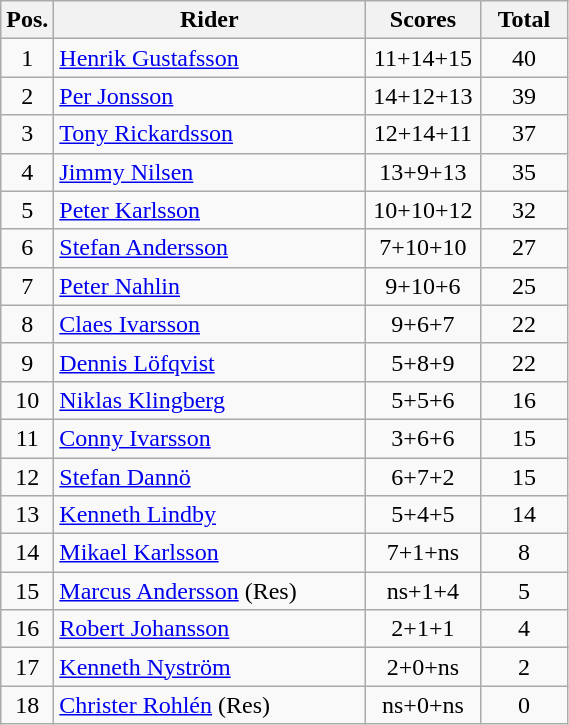<table class=wikitable>
<tr>
<th width=25px>Pos.</th>
<th width=200px>Rider</th>
<th width=70px>Scores</th>
<th width=50px>Total</th>
</tr>
<tr align=center >
<td>1</td>
<td align=left><a href='#'>Henrik Gustafsson</a></td>
<td>11+14+15</td>
<td>40</td>
</tr>
<tr align=center >
<td>2</td>
<td align=left><a href='#'>Per Jonsson</a></td>
<td>14+12+13</td>
<td>39</td>
</tr>
<tr align=center >
<td>3</td>
<td align=left><a href='#'>Tony Rickardsson</a></td>
<td>12+14+11</td>
<td>37</td>
</tr>
<tr align=center >
<td>4</td>
<td align=left><a href='#'>Jimmy Nilsen</a></td>
<td>13+9+13</td>
<td>35</td>
</tr>
<tr align=center >
<td>5</td>
<td align=left><a href='#'>Peter Karlsson</a></td>
<td>10+10+12</td>
<td>32</td>
</tr>
<tr align=center >
<td>6</td>
<td align=left><a href='#'>Stefan Andersson</a></td>
<td>7+10+10</td>
<td>27</td>
</tr>
<tr align=center>
<td>7</td>
<td align=left><a href='#'>Peter Nahlin</a></td>
<td>9+10+6</td>
<td>25</td>
</tr>
<tr align=center>
<td>8</td>
<td align=left><a href='#'>Claes Ivarsson</a></td>
<td>9+6+7</td>
<td>22</td>
</tr>
<tr align=center>
<td>9</td>
<td align=left><a href='#'>Dennis Löfqvist</a></td>
<td>5+8+9</td>
<td>22</td>
</tr>
<tr align=center>
<td>10</td>
<td align=left><a href='#'>Niklas Klingberg</a></td>
<td>5+5+6</td>
<td>16</td>
</tr>
<tr align=center>
<td>11</td>
<td align=left><a href='#'>Conny Ivarsson</a></td>
<td>3+6+6</td>
<td>15</td>
</tr>
<tr align=center>
<td>12</td>
<td align=left><a href='#'>Stefan Dannö</a></td>
<td>6+7+2</td>
<td>15</td>
</tr>
<tr align=center>
<td>13</td>
<td align=left><a href='#'>Kenneth Lindby</a></td>
<td>5+4+5</td>
<td>14</td>
</tr>
<tr align=center>
<td>14</td>
<td align=left><a href='#'>Mikael Karlsson</a></td>
<td>7+1+ns</td>
<td>8</td>
</tr>
<tr align=center>
<td>15</td>
<td align=left><a href='#'>Marcus Andersson</a> (Res)</td>
<td>ns+1+4</td>
<td>5</td>
</tr>
<tr align=center>
<td>16</td>
<td align=left><a href='#'>Robert Johansson</a></td>
<td>2+1+1</td>
<td>4</td>
</tr>
<tr align=center>
<td>17</td>
<td align=left><a href='#'>Kenneth Nyström</a></td>
<td>2+0+ns</td>
<td>2</td>
</tr>
<tr align=center>
<td>18</td>
<td align=left><a href='#'>Christer Rohlén</a> (Res)</td>
<td>ns+0+ns</td>
<td>0</td>
</tr>
</table>
